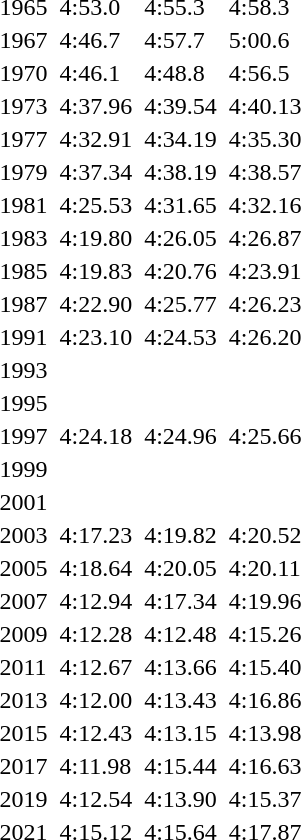<table>
<tr>
<td>1965</td>
<td></td>
<td>4:53.0</td>
<td></td>
<td>4:55.3</td>
<td></td>
<td>4:58.3</td>
</tr>
<tr>
<td>1967</td>
<td></td>
<td>4:46.7</td>
<td></td>
<td>4:57.7</td>
<td></td>
<td>5:00.6</td>
</tr>
<tr>
<td>1970</td>
<td></td>
<td>4:46.1</td>
<td></td>
<td>4:48.8</td>
<td></td>
<td>4:56.5</td>
</tr>
<tr>
<td>1973</td>
<td></td>
<td>4:37.96</td>
<td></td>
<td>4:39.54</td>
<td></td>
<td>4:40.13</td>
</tr>
<tr>
<td>1977</td>
<td></td>
<td>4:32.91</td>
<td></td>
<td>4:34.19</td>
<td></td>
<td>4:35.30</td>
</tr>
<tr>
<td>1979</td>
<td></td>
<td>4:37.34</td>
<td></td>
<td>4:38.19</td>
<td></td>
<td>4:38.57</td>
</tr>
<tr>
<td>1981</td>
<td></td>
<td>4:25.53</td>
<td></td>
<td>4:31.65</td>
<td></td>
<td>4:32.16</td>
</tr>
<tr>
<td>1983</td>
<td></td>
<td>4:19.80</td>
<td></td>
<td>4:26.05</td>
<td></td>
<td>4:26.87</td>
</tr>
<tr>
<td>1985</td>
<td></td>
<td>4:19.83</td>
<td></td>
<td>4:20.76</td>
<td></td>
<td>4:23.91</td>
</tr>
<tr>
<td>1987</td>
<td></td>
<td>4:22.90</td>
<td></td>
<td>4:25.77</td>
<td></td>
<td>4:26.23</td>
</tr>
<tr>
<td>1991</td>
<td></td>
<td>4:23.10</td>
<td></td>
<td>4:24.53</td>
<td></td>
<td>4:26.20</td>
</tr>
<tr>
<td>1993</td>
<td></td>
<td></td>
<td></td>
<td></td>
<td></td>
<td></td>
</tr>
<tr>
<td>1995</td>
<td></td>
<td></td>
<td></td>
<td></td>
<td></td>
<td></td>
</tr>
<tr>
<td>1997</td>
<td></td>
<td>4:24.18</td>
<td></td>
<td>4:24.96</td>
<td></td>
<td>4:25.66</td>
</tr>
<tr>
<td>1999</td>
<td></td>
<td></td>
<td></td>
<td></td>
<td></td>
<td></td>
</tr>
<tr>
<td>2001</td>
<td></td>
<td></td>
<td></td>
<td></td>
<td></td>
<td></td>
</tr>
<tr>
<td>2003</td>
<td></td>
<td>4:17.23</td>
<td></td>
<td>4:19.82</td>
<td></td>
<td>4:20.52</td>
</tr>
<tr>
<td>2005</td>
<td></td>
<td>4:18.64</td>
<td></td>
<td>4:20.05</td>
<td></td>
<td>4:20.11</td>
</tr>
<tr>
<td>2007</td>
<td></td>
<td>4:12.94</td>
<td></td>
<td>4:17.34</td>
<td></td>
<td>4:19.96</td>
</tr>
<tr>
<td>2009</td>
<td></td>
<td>4:12.28</td>
<td></td>
<td>4:12.48</td>
<td></td>
<td>4:15.26</td>
</tr>
<tr>
<td>2011</td>
<td></td>
<td>4:12.67</td>
<td></td>
<td>4:13.66</td>
<td></td>
<td>4:15.40</td>
</tr>
<tr>
<td>2013</td>
<td></td>
<td>4:12.00</td>
<td></td>
<td>4:13.43</td>
<td></td>
<td>4:16.86</td>
</tr>
<tr>
<td>2015</td>
<td></td>
<td>4:12.43</td>
<td></td>
<td>4:13.15</td>
<td></td>
<td>4:13.98</td>
</tr>
<tr>
<td>2017</td>
<td></td>
<td>4:11.98</td>
<td></td>
<td>4:15.44</td>
<td></td>
<td>4:16.63</td>
</tr>
<tr>
<td>2019</td>
<td></td>
<td>4:12.54</td>
<td></td>
<td>4:13.90</td>
<td></td>
<td>4:15.37</td>
</tr>
<tr>
<td>2021</td>
<td></td>
<td>4:15.12</td>
<td></td>
<td>4:15.64</td>
<td></td>
<td>4:17.87</td>
</tr>
</table>
